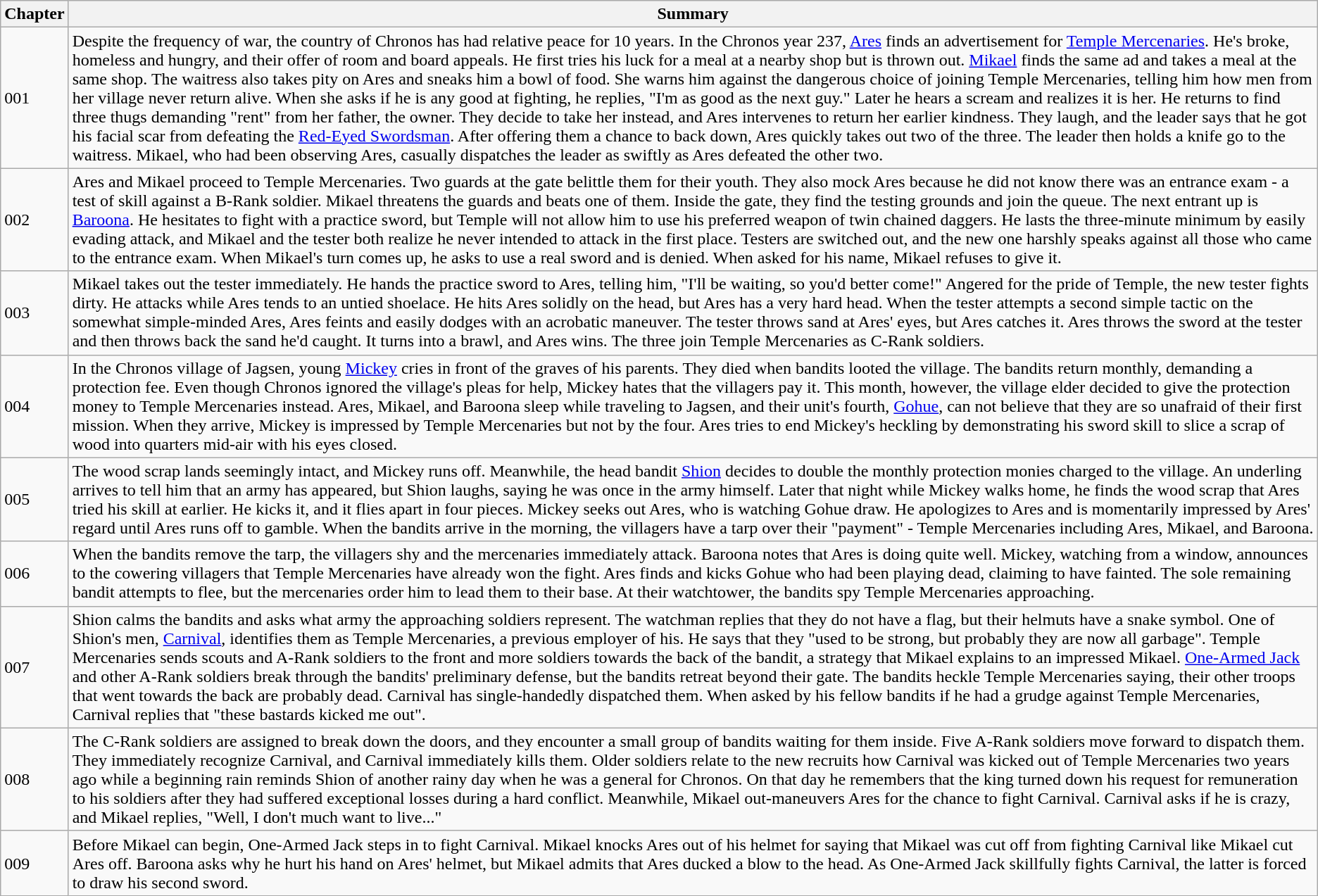<table class="wikitable">
<tr>
<th>Chapter</th>
<th>Summary</th>
</tr>
<tr>
<td>001</td>
<td>Despite the frequency of war, the country of Chronos has had relative peace for 10 years. In the Chronos year 237, <a href='#'>Ares</a> finds an advertisement for <a href='#'>Temple Mercenaries</a>. He's broke, homeless and hungry, and their offer of room and board appeals. He first tries his luck for a meal at a nearby shop but is thrown out. <a href='#'>Mikael</a> finds the same ad and takes a meal at the same shop. The waitress also takes pity on Ares and sneaks him a bowl of food. She warns him against the dangerous choice of joining Temple Mercenaries, telling him how men from her village never return alive. When she asks if he is any good at fighting, he replies, "I'm as good as the next guy." Later he hears a scream and realizes it is her. He returns to find three thugs demanding "rent" from her father, the owner. They decide to take her instead, and Ares intervenes to return her earlier kindness. They laugh, and the leader says that he got his facial scar from defeating the <a href='#'>Red-Eyed Swordsman</a>. After offering them a chance to back down, Ares quickly takes out two of the three. The leader then holds a knife go to the waitress. Mikael, who had been observing Ares, casually dispatches the leader as swiftly as Ares defeated the other two.</td>
</tr>
<tr>
<td>002</td>
<td>Ares and Mikael proceed to Temple Mercenaries. Two guards at the gate belittle them for their youth. They also mock Ares because he did not know there was an entrance exam - a test of skill against a B-Rank soldier. Mikael threatens the guards and beats one of them. Inside the gate, they find the testing grounds and join the queue. The next entrant up is <a href='#'>Baroona</a>. He hesitates to fight with a practice sword, but Temple will not allow him to use his preferred weapon of twin chained daggers. He lasts the three-minute minimum by easily evading attack, and Mikael and the tester both realize he never intended to attack in the first place. Testers are switched out, and the new one harshly speaks against all those who came to the entrance exam. When Mikael's turn comes up, he asks to use a real sword and is denied. When asked for his name, Mikael refuses to give it.</td>
</tr>
<tr>
<td>003</td>
<td>Mikael takes out the tester immediately. He hands the practice sword to Ares, telling him, "I'll be waiting, so you'd better come!" Angered for the pride of Temple, the new tester fights dirty. He attacks while Ares tends to an untied shoelace. He hits Ares solidly on the head, but Ares has a very hard head. When the tester attempts a second simple tactic on the somewhat simple-minded Ares, Ares feints and easily dodges with an acrobatic maneuver. The tester throws sand at Ares' eyes, but Ares catches it. Ares throws the sword at the tester and then throws back the sand he'd caught. It turns into a brawl, and Ares wins. The three join Temple Mercenaries as C-Rank soldiers.</td>
</tr>
<tr>
<td>004</td>
<td>In the Chronos village of Jagsen, young <a href='#'>Mickey</a> cries in front of the graves of his parents. They died when bandits looted the village. The bandits return monthly, demanding a protection fee. Even though Chronos ignored the village's pleas for help, Mickey hates that the villagers pay it. This month, however, the village elder decided to give the protection money to Temple Mercenaries instead. Ares, Mikael, and Baroona sleep while traveling to Jagsen, and their unit's fourth, <a href='#'>Gohue</a>, can not believe that they are so unafraid of their first mission. When they arrive, Mickey is impressed by Temple Mercenaries but not by the four. Ares tries to end Mickey's heckling by demonstrating his sword skill to slice a scrap of wood into quarters mid-air with his eyes closed.</td>
</tr>
<tr>
<td>005</td>
<td>The wood scrap lands seemingly intact, and Mickey runs off. Meanwhile, the head bandit <a href='#'>Shion</a> decides to double the monthly protection monies charged to the village. An underling arrives to tell him that an army has appeared, but Shion laughs, saying he was once in the army himself. Later that night while Mickey walks home, he finds the wood scrap that Ares tried his skill at earlier. He kicks it, and it flies apart in four pieces. Mickey seeks out Ares, who is watching Gohue draw. He apologizes to Ares and is momentarily impressed by Ares' regard until Ares runs off to gamble. When the bandits arrive in the morning, the villagers have a tarp over their "payment" - Temple Mercenaries including Ares, Mikael, and Baroona.</td>
</tr>
<tr>
<td>006</td>
<td>When the bandits remove the tarp, the villagers shy and the mercenaries immediately attack. Baroona notes that Ares is doing quite well. Mickey, watching from a window, announces to the cowering villagers that Temple Mercenaries have already won the fight. Ares finds and kicks Gohue who had been playing dead, claiming to have fainted. The sole remaining bandit attempts to flee, but the mercenaries order him to lead them to their base. At their watchtower, the bandits spy Temple Mercenaries approaching.</td>
</tr>
<tr>
<td>007</td>
<td>Shion calms the bandits and asks what army the approaching soldiers represent. The watchman replies that they do not have a flag, but their helmuts have a snake symbol. One of Shion's men, <a href='#'>Carnival</a>, identifies them as Temple Mercenaries, a previous employer of his. He says that they "used to be strong, but probably they are now all garbage". Temple Mercenaries sends scouts and A-Rank soldiers to the front and more soldiers towards the back of the bandit, a strategy that Mikael explains to an impressed Mikael. <a href='#'>One-Armed Jack</a> and other A-Rank soldiers break through the bandits' preliminary defense, but the bandits retreat beyond their gate. The bandits heckle Temple Mercenaries saying, their other troops that went towards the back are probably dead.  Carnival has single-handedly dispatched them. When asked by his fellow bandits if he had a grudge against Temple Mercenaries, Carnival replies that "these bastards kicked me out".</td>
</tr>
<tr>
<td>008</td>
<td>The C-Rank soldiers are assigned to break down the doors, and they encounter a small group of bandits waiting for them inside. Five A-Rank soldiers move forward to dispatch them. They immediately recognize Carnival, and Carnival immediately kills them. Older soldiers relate to the new recruits how Carnival was kicked out of Temple Mercenaries two years ago while a beginning rain reminds Shion of another rainy day when he was a general for Chronos. On that day he remembers that the king turned down his request for remuneration to his soldiers after they had suffered exceptional losses during a hard conflict. Meanwhile, Mikael out-maneuvers Ares for the chance to fight Carnival. Carnival asks if he is crazy, and Mikael replies, "Well, I don't much want to live..."</td>
</tr>
<tr>
<td>009</td>
<td>Before Mikael can begin, One-Armed Jack steps in to fight Carnival. Mikael knocks Ares out of his helmet for saying that Mikael was cut off from fighting Carnival like Mikael cut Ares off. Baroona asks why he hurt his hand on Ares' helmet, but Mikael admits that Ares ducked a blow to the head. As One-Armed Jack skillfully fights Carnival, the latter is forced to draw his second sword.</td>
</tr>
</table>
